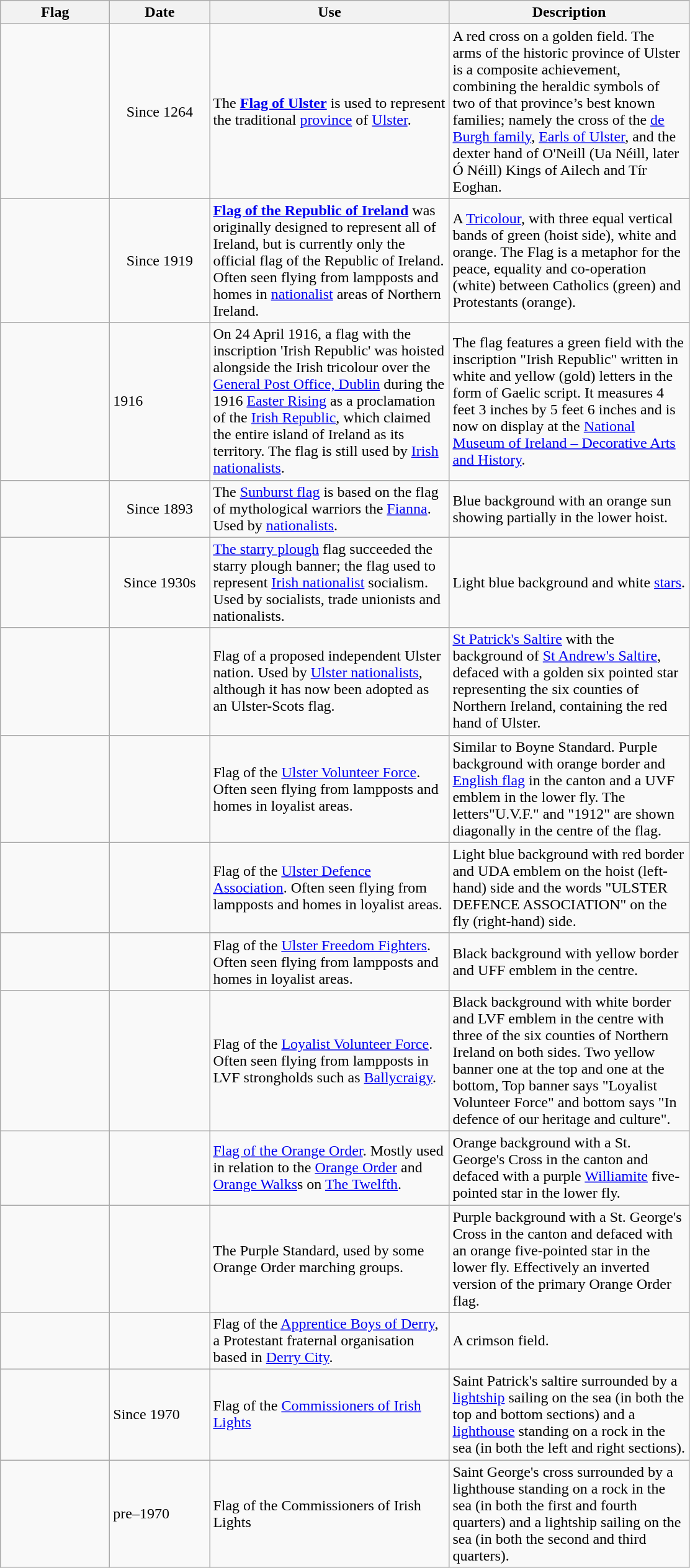<table class="wikitable">
<tr>
<th width="110">Flag</th>
<th width="100">Date</th>
<th width="250">Use</th>
<th width="250">Description</th>
</tr>
<tr>
<td></td>
<td align=center>Since 1264</td>
<td>The <strong><a href='#'>Flag of Ulster</a></strong> is used to represent the traditional <a href='#'>province</a> of <a href='#'>Ulster</a>.</td>
<td>A red cross on a golden field. The arms of the historic province of Ulster is a composite achievement, combining the heraldic symbols of two of that province’s best known families; namely the cross of the <a href='#'>de Burgh family</a>, <a href='#'>Earls of Ulster</a>, and the dexter hand of O'Neill (Ua Néill, later Ó Néill) Kings of Ailech and Tír Eoghan.</td>
</tr>
<tr>
<td></td>
<td align=center>Since 1919</td>
<td><strong><a href='#'>Flag of the Republic of Ireland</a></strong> was originally designed to represent all of Ireland, but is currently only the official flag of the Republic of Ireland. Often seen flying from lampposts and homes in <a href='#'>nationalist</a> areas of Northern Ireland.</td>
<td>A <a href='#'>Tricolour</a>, with three equal vertical bands of green (hoist side), white and orange. The Flag is a metaphor for the peace, equality and co-operation (white) between Catholics (green) and Protestants (orange).</td>
</tr>
<tr>
<td></td>
<td>1916</td>
<td>On 24 April 1916, a flag with the inscription 'Irish Republic' was hoisted alongside the Irish tricolour over the <a href='#'>General Post Office, Dublin</a> during the 1916 <a href='#'>Easter Rising</a> as a proclamation of the <a href='#'>Irish Republic</a>, which claimed the entire island of Ireland as its territory. The flag is still used by <a href='#'>Irish nationalists</a>.</td>
<td>The flag features a green field with the inscription "Irish Republic" written in white and yellow (gold) letters in the form of Gaelic script. It measures 4 feet 3 inches by 5 feet 6 inches and is now on display at the <a href='#'>National Museum of Ireland – Decorative Arts and History</a>.</td>
</tr>
<tr>
<td></td>
<td align=center>Since 1893</td>
<td>The <a href='#'>Sunburst flag</a> is based on the flag of mythological warriors the <a href='#'>Fianna</a>. Used by <a href='#'>nationalists</a>.</td>
<td>Blue background with an orange sun showing partially in the lower hoist.</td>
</tr>
<tr>
<td></td>
<td align=center>Since 1930s</td>
<td><a href='#'>The starry plough</a> flag succeeded the starry plough banner; the flag used to represent <a href='#'>Irish nationalist</a> socialism. Used by socialists, trade unionists and nationalists.</td>
<td>Light blue background and white <a href='#'>stars</a>.</td>
</tr>
<tr>
<td></td>
<td></td>
<td> Flag of a proposed independent Ulster nation. Used by <a href='#'>Ulster nationalists</a>, although it has now been adopted as an Ulster-Scots flag.</td>
<td><a href='#'>St Patrick's Saltire</a> with the background of <a href='#'>St Andrew's Saltire</a>, defaced with a golden six pointed star representing the six counties of Northern Ireland, containing the red hand of Ulster.</td>
</tr>
<tr>
<td></td>
<td></td>
<td>Flag of the <a href='#'>Ulster Volunteer Force</a>. Often seen flying from lampposts and homes in loyalist areas.</td>
<td>Similar to Boyne Standard. Purple background with orange border and <a href='#'>English flag</a> in the canton and a UVF emblem in the lower fly. The letters"U.V.F." and "1912" are shown diagonally in the centre of the flag.</td>
</tr>
<tr>
<td></td>
<td></td>
<td>Flag of the <a href='#'>Ulster Defence Association</a>.  Often seen flying from lampposts and homes in loyalist areas.</td>
<td>Light blue background with red border and UDA emblem on the hoist (left-hand) side and the words "ULSTER DEFENCE ASSOCIATION" on the fly (right-hand) side.</td>
</tr>
<tr>
<td></td>
<td></td>
<td>Flag of the <a href='#'>Ulster Freedom Fighters</a>.  Often seen flying from lampposts and homes in loyalist areas.</td>
<td>Black background with yellow border and UFF emblem in the centre.</td>
</tr>
<tr>
<td></td>
<td></td>
<td>Flag of the <a href='#'>Loyalist Volunteer Force</a>.  Often seen flying from lampposts in LVF strongholds such as <a href='#'>Ballycraigy</a>.</td>
<td>Black background with white border and LVF emblem in the centre with three of the six counties of Northern Ireland on both sides. Two yellow banner one at the top and one at the bottom, Top banner says "Loyalist Volunteer Force" and bottom says "In defence of our heritage and culture".</td>
</tr>
<tr>
<td></td>
<td></td>
<td><a href='#'>Flag of the Orange Order</a>. Mostly used in relation to the <a href='#'>Orange Order</a> and <a href='#'>Orange Walks</a>s on <a href='#'>The Twelfth</a>.</td>
<td>Orange background with a St. George's Cross in the canton and defaced with a purple <a href='#'>Williamite</a> five-pointed star in the lower fly.</td>
</tr>
<tr>
<td></td>
<td></td>
<td>The Purple Standard, used by some Orange Order marching groups.</td>
<td>Purple background with a St. George's Cross in the canton and defaced with an orange five-pointed star in the lower fly. Effectively an inverted version of the primary Orange Order flag.</td>
</tr>
<tr>
<td></td>
<td></td>
<td>Flag of the <a href='#'>Apprentice Boys of Derry</a>, a Protestant fraternal organisation based in <a href='#'>Derry City</a>.</td>
<td>A crimson field.</td>
</tr>
<tr>
<td></td>
<td>Since 1970</td>
<td>Flag of the <a href='#'>Commissioners of Irish Lights</a></td>
<td>Saint Patrick's saltire surrounded by a <a href='#'>lightship</a> sailing on the sea (in both the top and bottom sections) and a <a href='#'>lighthouse</a> standing on a rock in the sea (in both the left and right sections).</td>
</tr>
<tr>
<td></td>
<td>pre–1970</td>
<td>Flag of the Commissioners of Irish Lights</td>
<td>Saint George's cross surrounded by a lighthouse standing on a rock in the sea (in both the first and fourth quarters) and a lightship sailing on the sea (in both the second and third quarters).</td>
</tr>
</table>
